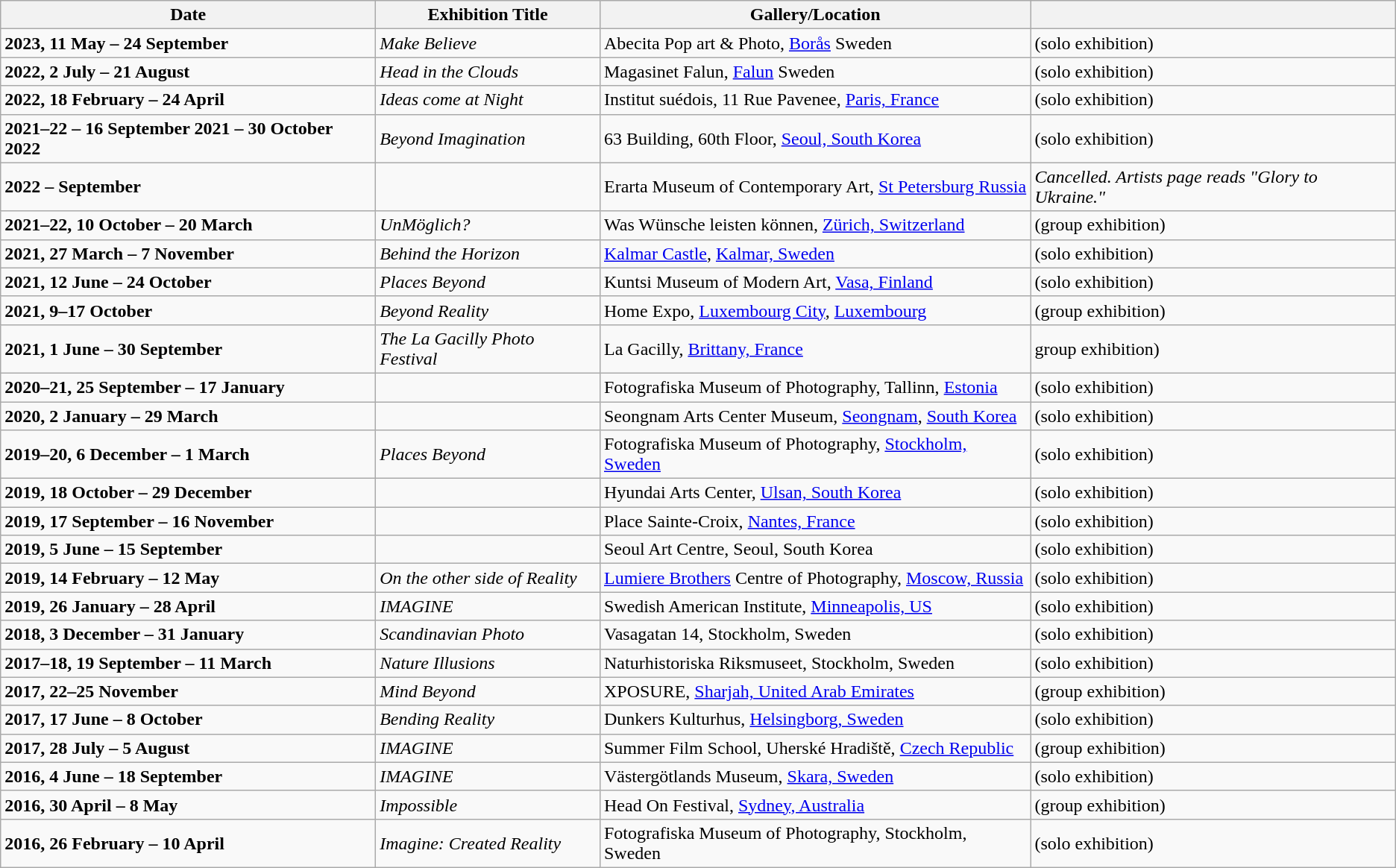<table class="wikitable">
<tr>
<th>Date</th>
<th>Exhibition Title</th>
<th>Gallery/Location</th>
<th></th>
</tr>
<tr>
<td><strong>2023, 11 May – 24 September</strong></td>
<td><em>Make Believe</em></td>
<td>Abecita Pop art & Photo, <a href='#'>Borås</a> Sweden</td>
<td>(solo exhibition)</td>
</tr>
<tr>
<td><strong>2022, 2 July – 21 August</strong></td>
<td><em>Head in the Clouds</em></td>
<td>Magasinet Falun, <a href='#'>Falun</a> Sweden</td>
<td>(solo exhibition)</td>
</tr>
<tr>
<td><strong>2022, 18 February – 24 April</strong></td>
<td><em>Ideas come at Night</em></td>
<td>Institut suédois, 11 Rue Pavenee, <a href='#'>Paris, France</a></td>
<td>(solo exhibition)</td>
</tr>
<tr>
<td><strong>2021–22 – 16 September 2021 – 30 October 2022</strong></td>
<td><em>Beyond Imagination</em></td>
<td>63 Building, 60th Floor, <a href='#'>Seoul, South Korea</a></td>
<td>(solo exhibition) </td>
</tr>
<tr>
<td><strong>2022 – September</strong></td>
<td></td>
<td>Erarta Museum of Contemporary Art, <a href='#'>St Petersburg Russia</a></td>
<td><em>Cancelled. Artists page reads "Glory to Ukraine."</em></td>
</tr>
<tr>
<td><strong>2021–22, 10 October – 20 March</strong></td>
<td><em>UnMöglich?</em></td>
<td>Was Wünsche leisten können, <a href='#'>Zürich, Switzerland</a></td>
<td>(group exhibition)</td>
</tr>
<tr>
<td><strong>2021, 27 March – 7 November</strong></td>
<td><em>Behind the Horizon</em></td>
<td><a href='#'>Kalmar Castle</a>, <a href='#'>Kalmar, Sweden</a></td>
<td>(solo exhibition) </td>
</tr>
<tr>
<td><strong>2021, 12 June – 24 October</strong></td>
<td><em>Places Beyond</em></td>
<td>Kuntsi Museum of Modern Art, <a href='#'>Vasa, Finland</a></td>
<td>(solo exhibition)</td>
</tr>
<tr>
<td><strong>2021, 9–17 October</strong></td>
<td><em>Beyond Reality</em></td>
<td>Home Expo, <a href='#'>Luxembourg City</a>, <a href='#'>Luxembourg</a></td>
<td>(group exhibition)</td>
</tr>
<tr>
<td><strong>2021, 1 June – 30 September</strong></td>
<td><em>The La Gacilly Photo Festival</em></td>
<td>La Gacilly, <a href='#'>Brittany, France</a></td>
<td>group exhibition)</td>
</tr>
<tr>
<td><strong>2020–21, 25 September – 17 January</strong></td>
<td></td>
<td>Fotografiska Museum of Photography, Tallinn, <a href='#'>Estonia</a></td>
<td>(solo exhibition)</td>
</tr>
<tr>
<td><strong>2020, 2 January – 29 March</strong></td>
<td></td>
<td>Seongnam Arts Center Museum, <a href='#'>Seongnam</a>, <a href='#'>South Korea</a></td>
<td>(solo exhibition)</td>
</tr>
<tr>
<td><strong>2019–20, 6 December – 1 March</strong></td>
<td><em>Places Beyond</em></td>
<td>Fotografiska Museum of Photography, <a href='#'>Stockholm, Sweden</a></td>
<td>(solo exhibition)</td>
</tr>
<tr>
<td><strong>2019, 18 October – 29 December</strong></td>
<td></td>
<td>Hyundai Arts Center, <a href='#'>Ulsan, South Korea</a></td>
<td>(solo exhibition)</td>
</tr>
<tr>
<td><strong>2019, 17 September – 16 November</strong></td>
<td></td>
<td>Place Sainte-Croix, <a href='#'>Nantes, France</a></td>
<td>(solo exhibition)</td>
</tr>
<tr>
<td><strong>2019, 5 June – 15 September</strong></td>
<td></td>
<td>Seoul Art Centre, Seoul, South Korea</td>
<td>(solo exhibition)</td>
</tr>
<tr>
<td><strong>2019, 14 February – 12 May</strong></td>
<td><em>On the other side of Reality</em></td>
<td><a href='#'>Lumiere Brothers</a> Centre of Photography, <a href='#'>Moscow, Russia</a></td>
<td>(solo exhibition)</td>
</tr>
<tr>
<td><strong>2019, 26 January – 28 April</strong></td>
<td><em>IMAGINE</em></td>
<td>Swedish American Institute, <a href='#'>Minneapolis, US</a></td>
<td>(solo exhibition)</td>
</tr>
<tr>
<td><strong>2018, 3 December  – 31 January</strong></td>
<td><em>Scandinavian Photo</em></td>
<td>Vasagatan 14, Stockholm, Sweden</td>
<td>(solo exhibition)</td>
</tr>
<tr>
<td><strong>2017–18, 19 September – 11 March</strong></td>
<td><em>Nature Illusions</em></td>
<td>Naturhistoriska Riksmuseet, Stockholm, Sweden</td>
<td>(solo exhibition)</td>
</tr>
<tr>
<td><strong>2017, 22–25 November</strong></td>
<td><em>Mind Beyond</em></td>
<td>XPOSURE, <a href='#'>Sharjah, United Arab Emirates</a></td>
<td>(group exhibition)</td>
</tr>
<tr>
<td><strong>2017, 17 June – 8 October</strong></td>
<td><em>Bending Reality</em></td>
<td>Dunkers Kulturhus, <a href='#'>Helsingborg, Sweden</a></td>
<td>(solo exhibition)</td>
</tr>
<tr>
<td><strong>2017, 28 July – 5 August</strong></td>
<td><em>IMAGINE</em></td>
<td>Summer Film School, Uherské Hradiště, <a href='#'>Czech Republic</a></td>
<td>(group exhibition)</td>
</tr>
<tr>
<td><strong>2016, 4 June – 18 September</strong></td>
<td><em>IMAGINE</em></td>
<td>Västergötlands Museum, <a href='#'>Skara, Sweden</a></td>
<td>(solo exhibition)</td>
</tr>
<tr>
<td><strong>2016, 30 April – 8 May</strong></td>
<td><em>Impossible</em></td>
<td>Head On Festival, <a href='#'>Sydney, Australia</a></td>
<td>(group exhibition)</td>
</tr>
<tr>
<td><strong>2016, 26 February – 10 April</strong></td>
<td><em>Imagine: Created Reality</em></td>
<td>Fotografiska Museum of Photography, Stockholm, Sweden</td>
<td>(solo exhibition)</td>
</tr>
</table>
